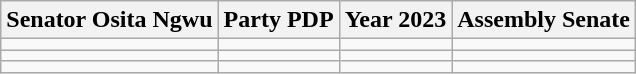<table class="wikitable">
<tr>
<th>Senator Osita Ngwu</th>
<th>Party PDP</th>
<th>Year 2023</th>
<th>Assembly Senate</th>
</tr>
<tr>
<td></td>
<td></td>
<td></td>
<td></td>
</tr>
<tr>
<td></td>
<td></td>
<td></td>
<td></td>
</tr>
<tr>
<td></td>
<td></td>
<td></td>
<td></td>
</tr>
</table>
